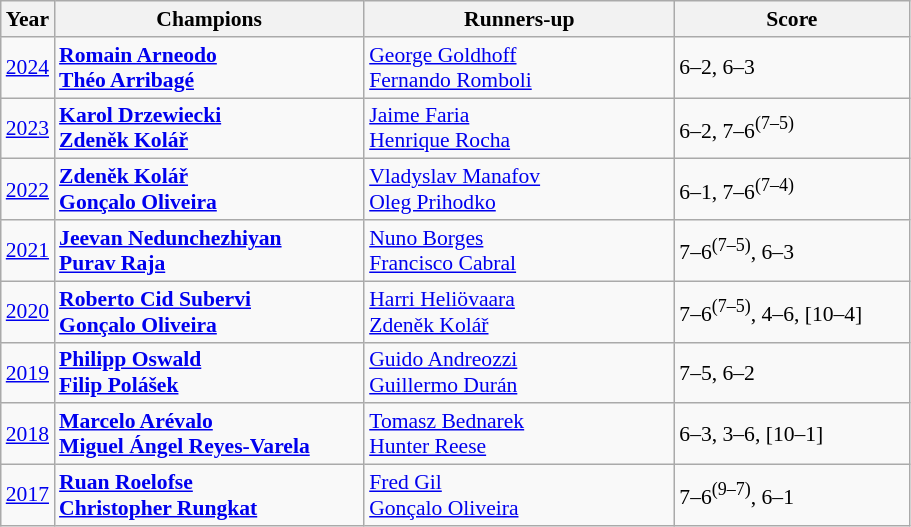<table class="wikitable" style="font-size:90%">
<tr>
<th>Year</th>
<th width="200">Champions</th>
<th width="200">Runners-up</th>
<th width="150">Score</th>
</tr>
<tr>
<td><a href='#'>2024</a></td>
<td> <strong><a href='#'>Romain Arneodo</a></strong><br> <strong><a href='#'>Théo Arribagé</a></strong></td>
<td> <a href='#'>George Goldhoff</a><br> <a href='#'>Fernando Romboli</a></td>
<td>6–2, 6–3</td>
</tr>
<tr>
<td><a href='#'>2023</a></td>
<td> <strong><a href='#'>Karol Drzewiecki</a></strong><br> <strong><a href='#'>Zdeněk Kolář</a></strong></td>
<td> <a href='#'>Jaime Faria</a><br> <a href='#'>Henrique Rocha</a></td>
<td>6–2, 7–6<sup>(7–5)</sup></td>
</tr>
<tr>
<td><a href='#'>2022</a></td>
<td> <strong><a href='#'>Zdeněk Kolář</a></strong><br> <strong><a href='#'>Gonçalo Oliveira</a></strong></td>
<td> <a href='#'>Vladyslav Manafov</a><br> <a href='#'>Oleg Prihodko</a></td>
<td>6–1, 7–6<sup>(7–4)</sup></td>
</tr>
<tr>
<td><a href='#'>2021</a></td>
<td> <strong><a href='#'>Jeevan Nedunchezhiyan</a></strong><br> <strong><a href='#'>Purav Raja</a></strong></td>
<td> <a href='#'>Nuno Borges</a><br> <a href='#'>Francisco Cabral</a></td>
<td>7–6<sup>(7–5)</sup>, 6–3</td>
</tr>
<tr>
<td><a href='#'>2020</a></td>
<td> <strong><a href='#'>Roberto Cid Subervi</a></strong><br> <strong><a href='#'>Gonçalo Oliveira</a></strong></td>
<td> <a href='#'>Harri Heliövaara</a><br> <a href='#'>Zdeněk Kolář</a></td>
<td>7–6<sup>(7–5)</sup>, 4–6, [10–4]</td>
</tr>
<tr>
<td><a href='#'>2019</a></td>
<td> <strong><a href='#'>Philipp Oswald</a></strong><br> <strong><a href='#'>Filip Polášek</a></strong></td>
<td> <a href='#'>Guido Andreozzi</a><br> <a href='#'>Guillermo Durán</a></td>
<td>7–5, 6–2</td>
</tr>
<tr>
<td><a href='#'>2018</a></td>
<td> <strong><a href='#'>Marcelo Arévalo</a></strong><br> <strong><a href='#'>Miguel Ángel Reyes-Varela</a></strong></td>
<td> <a href='#'>Tomasz Bednarek</a><br> <a href='#'>Hunter Reese</a></td>
<td>6–3, 3–6, [10–1]</td>
</tr>
<tr>
<td><a href='#'>2017</a></td>
<td> <strong><a href='#'>Ruan Roelofse</a></strong><br> <strong><a href='#'>Christopher Rungkat</a></strong></td>
<td> <a href='#'>Fred Gil</a><br> <a href='#'>Gonçalo Oliveira</a></td>
<td>7–6<sup>(9–7)</sup>, 6–1</td>
</tr>
</table>
